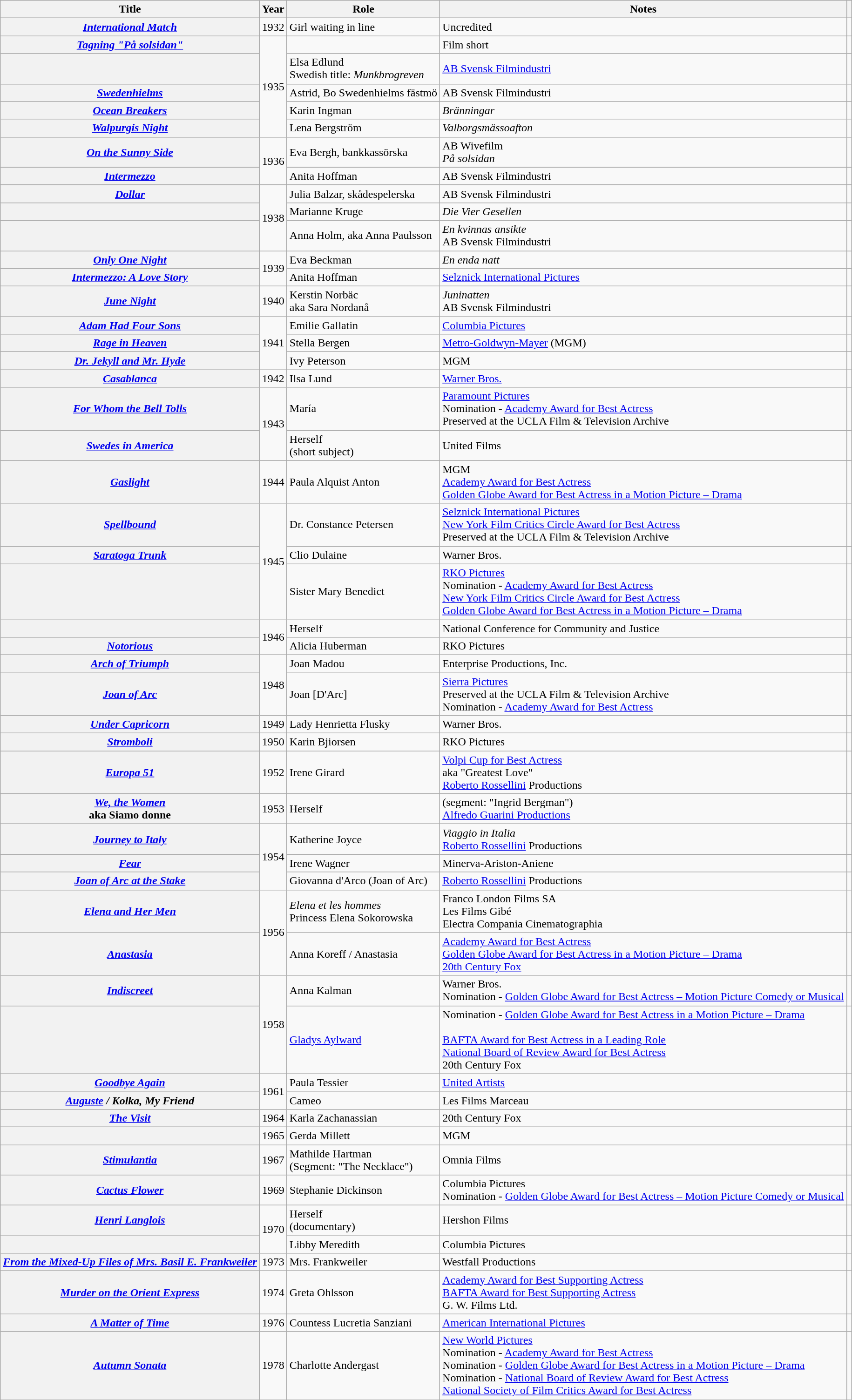<table class="wikitable sortable plainrowheaders">
<tr>
<th scope="col">Title</th>
<th scope="col">Year</th>
<th scope="col" class="unsortable">Role</th>
<th scope="col" class="unsortable">Notes</th>
<th scope="col" class="unsortable"></th>
</tr>
<tr>
<th scope="row"><em><a href='#'>International Match</a></em></th>
<td>1932</td>
<td>Girl waiting in line</td>
<td>Uncredited</td>
<td align="center"></td>
</tr>
<tr>
<th scope="row"><em><a href='#'>Tagning "På solsidan"</a></em></th>
<td rowspan="5">1935</td>
<td></td>
<td>Film short</td>
<td align="center"></td>
</tr>
<tr>
<th scope="row"></th>
<td>Elsa Edlund<br>Swedish title: <em>Munkbrogreven</em></td>
<td><a href='#'>AB Svensk Filmindustri</a></td>
<td align="center"></td>
</tr>
<tr>
<th scope="row"><em><a href='#'>Swedenhielms</a></em></th>
<td>Astrid, Bo Swedenhielms fästmö</td>
<td>AB Svensk Filmindustri</td>
<td align="center"></td>
</tr>
<tr>
<th scope="row"><em><a href='#'>Ocean Breakers</a></em></th>
<td>Karin Ingman</td>
<td><em>Bränningar</em></td>
<td align="center"></td>
</tr>
<tr>
<th scope="row"><em><a href='#'>Walpurgis Night</a></em></th>
<td>Lena Bergström</td>
<td><em>Valborgsmässoafton</em></td>
<td align="center"></td>
</tr>
<tr>
<th scope="row"><em><a href='#'>On the Sunny Side</a></em></th>
<td rowspan="2">1936</td>
<td>Eva Bergh, bankkassörska</td>
<td>AB Wivefilm <br><em>På solsidan</em></td>
<td align="center"></td>
</tr>
<tr>
<th scope="row"><em><a href='#'>Intermezzo</a></em></th>
<td>Anita Hoffman</td>
<td>AB Svensk Filmindustri</td>
<td align="center"></td>
</tr>
<tr>
<th scope="row"><em><a href='#'>Dollar</a></em></th>
<td rowspan="3">1938</td>
<td>Julia Balzar, skådespelerska</td>
<td>AB Svensk Filmindustri</td>
<td align="center"></td>
</tr>
<tr>
<th scope="row"></th>
<td>Marianne Kruge</td>
<td><em>Die Vier Gesellen</em></td>
<td align="center"></td>
</tr>
<tr>
<th scope="row"></th>
<td>Anna Holm, aka Anna Paulsson</td>
<td><em>En kvinnas ansikte</em><br>AB Svensk Filmindustri</td>
<td align="center"></td>
</tr>
<tr>
<th scope="row"><em><a href='#'>Only One Night</a></em></th>
<td rowspan="2">1939</td>
<td>Eva Beckman</td>
<td><em>En enda natt</em></td>
<td align="center"></td>
</tr>
<tr>
<th scope="row"><em><a href='#'>Intermezzo: A Love Story</a></em></th>
<td>Anita Hoffman</td>
<td><a href='#'>Selznick International Pictures</a></td>
<td align="center"></td>
</tr>
<tr>
<th scope="row"><em><a href='#'>June Night</a></em></th>
<td>1940</td>
<td>Kerstin Norbäc<br>aka Sara Nordanå</td>
<td><em>Juninatten</em><br>AB Svensk Filmindustri</td>
<td align="center"></td>
</tr>
<tr>
<th scope="row"><em><a href='#'>Adam Had Four Sons</a> </em></th>
<td rowspan="3">1941</td>
<td>Emilie Gallatin</td>
<td><a href='#'>Columbia Pictures</a></td>
<td align="center"></td>
</tr>
<tr>
<th scope="row"><em><a href='#'>Rage in Heaven</a></em></th>
<td>Stella Bergen</td>
<td><a href='#'>Metro-Goldwyn-Mayer</a> (MGM)</td>
<td align="center"></td>
</tr>
<tr>
<th scope="row"><em><a href='#'>Dr. Jekyll and Mr. Hyde</a></em></th>
<td>Ivy Peterson</td>
<td>MGM</td>
<td align="center"></td>
</tr>
<tr>
<th scope="row"><em><a href='#'>Casablanca</a></em></th>
<td>1942</td>
<td>Ilsa Lund</td>
<td><a href='#'>Warner Bros.</a></td>
<td align="center"></td>
</tr>
<tr>
<th scope="row"><em><a href='#'>For Whom the Bell Tolls</a></em></th>
<td rowspan="2">1943</td>
<td>María</td>
<td><a href='#'>Paramount Pictures</a><br>Nomination - <a href='#'>Academy Award for Best Actress</a><br>Preserved at the UCLA Film & Television Archive</td>
<td align="center"></td>
</tr>
<tr>
<th scope="row"><em><a href='#'>Swedes in America</a></em></th>
<td>Herself<br>(short subject)</td>
<td>United Films</td>
<td align="center"></td>
</tr>
<tr>
<th scope="row"><em><a href='#'>Gaslight</a></em></th>
<td>1944</td>
<td>Paula Alquist Anton</td>
<td>MGM<br> <a href='#'>Academy Award for Best Actress</a> <br> <a href='#'>Golden Globe Award for Best Actress in a Motion Picture – Drama</a></td>
<td align="center"></td>
</tr>
<tr>
<th scope="row"><em><a href='#'>Spellbound</a></em></th>
<td rowspan="3">1945</td>
<td>Dr. Constance Petersen</td>
<td><a href='#'>Selznick International Pictures</a><br> <a href='#'>New York Film Critics Circle Award for Best Actress</a> <br> Preserved at the UCLA Film & Television Archive</td>
<td align="center"></td>
</tr>
<tr>
<th scope="row"><em><a href='#'>Saratoga Trunk</a></em></th>
<td>Clio Dulaine</td>
<td>Warner Bros.</td>
<td align="center"></td>
</tr>
<tr>
<th scope="row"></th>
<td>Sister Mary Benedict<br></td>
<td><a href='#'>RKO Pictures</a><br>Nomination - <a href='#'>Academy Award for Best Actress</a> <br> <a href='#'>New York Film Critics Circle Award for Best Actress</a> <br> <a href='#'>Golden Globe Award for Best Actress in a Motion Picture – Drama</a></td>
<td align="center"></td>
</tr>
<tr>
<th scope="row"><em></em></th>
<td rowspan="2">1946</td>
<td>Herself</td>
<td>National Conference for Community and Justice</td>
<td align="center"></td>
</tr>
<tr>
<th scope="row"><em><a href='#'>Notorious</a></em></th>
<td>Alicia Huberman</td>
<td>RKO Pictures</td>
<td align="center"></td>
</tr>
<tr>
<th scope="row"><em><a href='#'>Arch of Triumph</a></em></th>
<td rowspan="2">1948</td>
<td>Joan Madou</td>
<td>Enterprise Productions, Inc.</td>
<td align="center"></td>
</tr>
<tr>
<th scope="row"><em><a href='#'>Joan of Arc</a></em></th>
<td>Joan [D'Arc]</td>
<td><a href='#'>Sierra Pictures</a><br>Preserved at the UCLA Film & Television Archive<br>Nomination - <a href='#'>Academy Award for Best Actress</a></td>
<td align="center"></td>
</tr>
<tr>
<th scope="row"><em><a href='#'>Under Capricorn</a></em></th>
<td>1949</td>
<td>Lady Henrietta Flusky</td>
<td>Warner Bros.</td>
<td align="center"></td>
</tr>
<tr>
<th scope="row"><em><a href='#'>Stromboli</a></em></th>
<td>1950</td>
<td>Karin Bjiorsen</td>
<td>RKO Pictures</td>
<td align="center"></td>
</tr>
<tr>
<th scope="row"><em><a href='#'>Europa 51</a></em></th>
<td>1952</td>
<td>Irene Girard</td>
<td><a href='#'>Volpi Cup for Best Actress</a> <br> aka "Greatest Love"<br><a href='#'>Roberto Rossellini</a> Productions</td>
<td align="center"></td>
</tr>
<tr>
<th scope="row"><em><a href='#'>We, the Women</a></em><br>aka Siamo donne</th>
<td>1953</td>
<td>Herself</td>
<td>(segment: "Ingrid Bergman")<br><a href='#'>Alfredo Guarini Productions</a></td>
<td align="center"></td>
</tr>
<tr>
<th scope="row"><em><a href='#'>Journey to Italy</a></em></th>
<td rowspan="3">1954</td>
<td>Katherine Joyce</td>
<td><em>Viaggio in Italia</em><br><a href='#'>Roberto Rossellini</a> Productions</td>
<td align="center"></td>
</tr>
<tr>
<th scope="row"><em><a href='#'>Fear</a></em></th>
<td>Irene Wagner</td>
<td>Minerva-Ariston-Aniene</td>
<td align="center"></td>
</tr>
<tr>
<th scope="row"><em><a href='#'>Joan of Arc at the Stake</a></em></th>
<td>Giovanna d'Arco (Joan of Arc)</td>
<td><a href='#'>Roberto Rossellini</a> Productions</td>
<td align="center"></td>
</tr>
<tr>
<th scope="row"><em><a href='#'>Elena and Her Men</a></em></th>
<td rowspan="2">1956</td>
<td><em>Elena et les hommes</em><br>Princess Elena Sokorowska</td>
<td>Franco London Films SA<br>Les Films Gibé<br>Electra Compania Cinematographia</td>
<td align="center"></td>
</tr>
<tr>
<th scope="row"><em><a href='#'>Anastasia</a></em></th>
<td>Anna Koreff / Anastasia</td>
<td><a href='#'>Academy Award for Best Actress</a> <br> <a href='#'>Golden Globe Award for Best Actress in a Motion Picture – Drama</a> <br><a href='#'>20th Century Fox</a></td>
<td align="center"></td>
</tr>
<tr>
<th scope="row"><em><a href='#'>Indiscreet</a></em></th>
<td rowspan="2">1958</td>
<td>Anna Kalman</td>
<td>Warner Bros. <br> Nomination - <a href='#'>Golden Globe Award for Best Actress – Motion Picture Comedy or Musical</a></td>
<td align="center"></td>
</tr>
<tr>
<th scope="row"></th>
<td><a href='#'>Gladys Aylward</a></td>
<td>Nomination - <a href='#'>Golden Globe Award for Best Actress in a Motion Picture – Drama</a><br><br> <a href='#'>BAFTA Award for Best Actress in a Leading Role</a> <br> <a href='#'>National Board of Review Award for Best Actress</a> <br> 20th Century Fox</td>
<td align="center"></td>
</tr>
<tr>
<th scope="row"><em><a href='#'>Goodbye Again</a></em></th>
<td rowspan="2">1961</td>
<td>Paula Tessier</td>
<td><a href='#'>United Artists</a></td>
<td align="center"></td>
</tr>
<tr>
<th scope="row"><em><a href='#'>Auguste</a> / Kolka, My Friend</em></th>
<td>Cameo</td>
<td>Les Films Marceau</td>
<td align="center"></td>
</tr>
<tr>
<th scope="row"><em><a href='#'>The Visit</a></em></th>
<td>1964</td>
<td>Karla Zachanassian</td>
<td>20th Century Fox</td>
<td align="center"></td>
</tr>
<tr>
<th scope="row"></th>
<td>1965</td>
<td>Gerda Millett</td>
<td>MGM</td>
<td align="center"></td>
</tr>
<tr>
<th scope="row"><em><a href='#'>Stimulantia</a></em></th>
<td>1967</td>
<td>Mathilde Hartman<br>(Segment: "The Necklace")</td>
<td>Omnia Films</td>
<td align="center"></td>
</tr>
<tr>
<th scope="row"><em><a href='#'>Cactus Flower</a></em></th>
<td>1969</td>
<td>Stephanie Dickinson</td>
<td>Columbia Pictures <br> Nomination - <a href='#'>Golden Globe Award for Best Actress – Motion Picture Comedy or Musical</a></td>
<td align="center"></td>
</tr>
<tr>
<th scope="row"><em><a href='#'>Henri Langlois</a></em></th>
<td rowspan="2">1970</td>
<td>Herself<br>(documentary)</td>
<td>Hershon Films</td>
<td align="center"></td>
</tr>
<tr>
<th scope="row"></th>
<td>Libby Meredith</td>
<td>Columbia Pictures</td>
<td align="center"></td>
</tr>
<tr>
<th scope="row"><em><a href='#'>From the Mixed-Up Files of Mrs. Basil E. Frankweiler</a></em></th>
<td>1973</td>
<td>Mrs. Frankweiler</td>
<td>Westfall Productions</td>
<td align="center"></td>
</tr>
<tr>
<th scope="row"><em><a href='#'>Murder on the Orient Express</a></em></th>
<td>1974</td>
<td>Greta Ohlsson</td>
<td><a href='#'>Academy Award for Best Supporting Actress</a><br><a href='#'>BAFTA Award for Best Supporting Actress</a><br>G. W. Films Ltd.</td>
<td align="center"></td>
</tr>
<tr>
<th scope="row"><em><a href='#'>A Matter of Time</a></em></th>
<td>1976</td>
<td>Countess Lucretia Sanziani</td>
<td><a href='#'>American International Pictures</a></td>
<td align="center"></td>
</tr>
<tr>
<th scope="row"><em><a href='#'>Autumn Sonata</a></em></th>
<td>1978</td>
<td>Charlotte Andergast</td>
<td><a href='#'>New World Pictures</a><br>Nomination - <a href='#'>Academy Award for Best Actress</a> <br> Nomination - <a href='#'>Golden Globe Award for Best Actress in a Motion Picture – Drama</a> <br> Nomination - <a href='#'>National Board of Review Award for Best Actress</a> <br> <a href='#'>National Society of Film Critics Award for Best Actress</a></td>
<td align="center"></td>
</tr>
<tr>
</tr>
<tr>
</tr>
</table>
